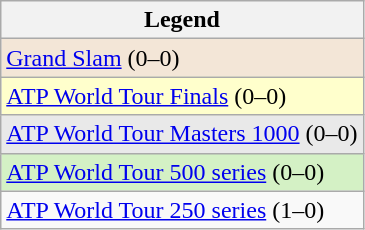<table class=wikitable>
<tr>
<th>Legend</th>
</tr>
<tr style="background:#f3e6d7;">
<td><a href='#'>Grand Slam</a> (0–0)</td>
</tr>
<tr style="background:#ffc;">
<td><a href='#'>ATP World Tour Finals</a> (0–0)</td>
</tr>
<tr style="background:#e9e9e9;">
<td><a href='#'>ATP World Tour Masters 1000</a> (0–0)</td>
</tr>
<tr style="background:#d4f1c5;">
<td><a href='#'>ATP World Tour 500 series</a> (0–0)</td>
</tr>
<tr>
<td><a href='#'>ATP World Tour 250 series</a> (1–0)</td>
</tr>
</table>
